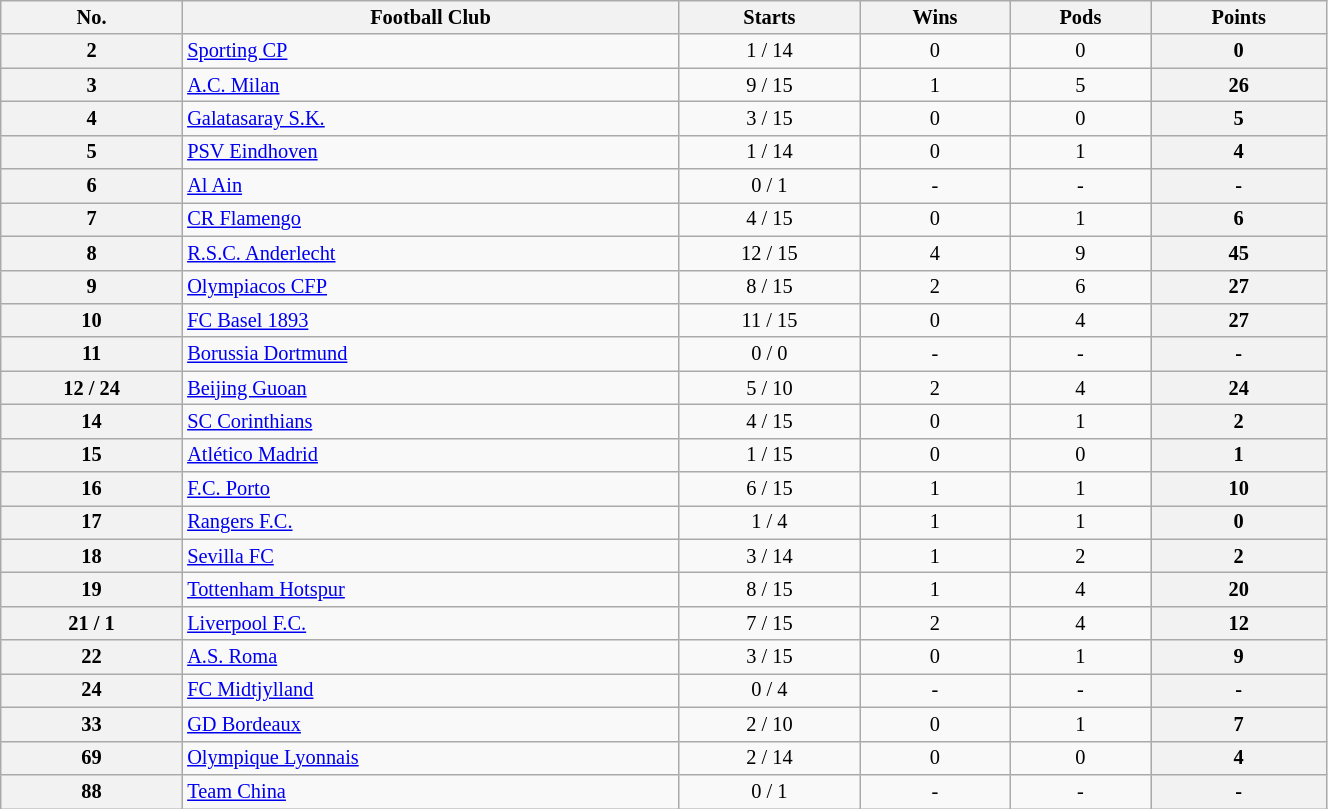<table class="wikitable sortable collapsible collapsed" style="font-size:85%; width:70%">
<tr>
<th>No.</th>
<th>Football Club</th>
<th>Starts</th>
<th>Wins</th>
<th>Pods</th>
<th>Points</th>
</tr>
<tr>
<th>2</th>
<td> <a href='#'>Sporting CP</a></td>
<td align=center>1 / 14</td>
<td align=center>0</td>
<td align=center>0</td>
<th>0</th>
</tr>
<tr>
<th>3</th>
<td> <a href='#'>A.C. Milan</a></td>
<td align=center>9 / 15</td>
<td align=center>1</td>
<td align=center>5</td>
<th>26</th>
</tr>
<tr>
<th>4</th>
<td> <a href='#'>Galatasaray S.K.</a></td>
<td align=center>3 / 15</td>
<td align=center>0</td>
<td align=center>0</td>
<th>5</th>
</tr>
<tr>
<th>5</th>
<td> <a href='#'>PSV Eindhoven</a></td>
<td align=center>1 / 14</td>
<td align=center>0</td>
<td align=center>1</td>
<th>4</th>
</tr>
<tr>
<th>6</th>
<td> <a href='#'>Al Ain</a></td>
<td align=center>0 / 1</td>
<td align=center>-</td>
<td align=center>-</td>
<th>-</th>
</tr>
<tr>
<th>7</th>
<td> <a href='#'>CR Flamengo</a></td>
<td align=center>4 / 15</td>
<td align=center>0</td>
<td align=center>1</td>
<th>6</th>
</tr>
<tr>
<th>8</th>
<td> <a href='#'>R.S.C. Anderlecht</a></td>
<td align=center>12 / 15</td>
<td align=center>4</td>
<td align=center>9</td>
<th>45</th>
</tr>
<tr>
<th>9</th>
<td> <a href='#'>Olympiacos CFP</a></td>
<td align=center>8 / 15</td>
<td align=center>2</td>
<td align=center>6</td>
<th>27</th>
</tr>
<tr>
<th>10</th>
<td> <a href='#'>FC Basel 1893</a></td>
<td align=center>11 / 15</td>
<td align=center>0</td>
<td align=center>4</td>
<th>27</th>
</tr>
<tr>
<th>11</th>
<td> <a href='#'>Borussia Dortmund</a></td>
<td align=center>0 / 0</td>
<td align=center>-</td>
<td align=center>-</td>
<th>-</th>
</tr>
<tr>
<th>12 / 24</th>
<td> <a href='#'>Beijing Guoan</a></td>
<td align=center>5 / 10</td>
<td align=center>2</td>
<td align=center>4</td>
<th>24</th>
</tr>
<tr>
<th>14</th>
<td> <a href='#'>SC Corinthians</a></td>
<td align=center>4 / 15</td>
<td align=center>0</td>
<td align=center>1</td>
<th>2</th>
</tr>
<tr>
<th>15</th>
<td> <a href='#'>Atlético Madrid</a></td>
<td align=center>1 / 15</td>
<td align=center>0</td>
<td align=center>0</td>
<th>1</th>
</tr>
<tr>
<th>16</th>
<td> <a href='#'>F.C. Porto</a></td>
<td align=center>6 / 15</td>
<td align=center>1</td>
<td align=center>1</td>
<th>10</th>
</tr>
<tr>
<th>17</th>
<td> <a href='#'>Rangers F.C.</a></td>
<td align=center>1 / 4</td>
<td align=center>1</td>
<td align=center>1</td>
<th>0</th>
</tr>
<tr>
<th>18</th>
<td> <a href='#'>Sevilla FC</a></td>
<td align=center>3 / 14</td>
<td align=center>1</td>
<td align=center>2</td>
<th>2</th>
</tr>
<tr>
<th>19</th>
<td> <a href='#'>Tottenham Hotspur</a></td>
<td align=center>8 / 15</td>
<td align=center>1</td>
<td align=center>4</td>
<th>20</th>
</tr>
<tr>
<th>21 / 1</th>
<td> <a href='#'>Liverpool F.C.</a></td>
<td align=center>7 / 15</td>
<td align=center>2</td>
<td align=center>4</td>
<th>12</th>
</tr>
<tr>
<th>22</th>
<td> <a href='#'>A.S. Roma</a></td>
<td align=center>3 / 15</td>
<td align=center>0</td>
<td align=center>1</td>
<th>9</th>
</tr>
<tr>
<th>24</th>
<td> <a href='#'>FC Midtjylland</a></td>
<td align=center>0 / 4</td>
<td align=center>-</td>
<td align=center>-</td>
<th>-</th>
</tr>
<tr>
<th>33</th>
<td> <a href='#'>GD Bordeaux</a></td>
<td align=center>2 / 10</td>
<td align=center>0</td>
<td align=center>1</td>
<th>7</th>
</tr>
<tr>
<th>69</th>
<td> <a href='#'>Olympique Lyonnais</a></td>
<td align=center>2 / 14</td>
<td align=center>0</td>
<td align=center>0</td>
<th>4</th>
</tr>
<tr>
<th>88</th>
<td> <a href='#'>Team China</a></td>
<td align=center>0 / 1</td>
<td align=center>-</td>
<td align=center>-</td>
<th>-</th>
</tr>
</table>
